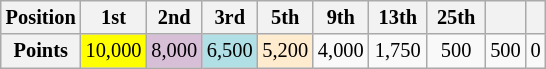<table class="wikitable" style="font-size:85%; text-align:center">
<tr>
<th>Position</th>
<th bgcolor="yellow"> 1st </th>
<th bgcolor="thistle"> 2nd </th>
<th bgcolor="#B0E0E6"> 3rd </th>
<th bgcolor="ffebcd"> 5th </th>
<th> 9th </th>
<th> 13th </th>
<th> 25th </th>
<th>  </th>
<th>  </th>
</tr>
<tr>
<th>Points</th>
<td bgcolor="yellow">10,000</td>
<td bgcolor="thistle">8,000</td>
<td bgcolor="#B0E0E6">6,500</td>
<td bgcolor="ffebcd">5,200</td>
<td>4,000</td>
<td>1,750</td>
<td>500</td>
<td>500</td>
<td>0</td>
</tr>
</table>
